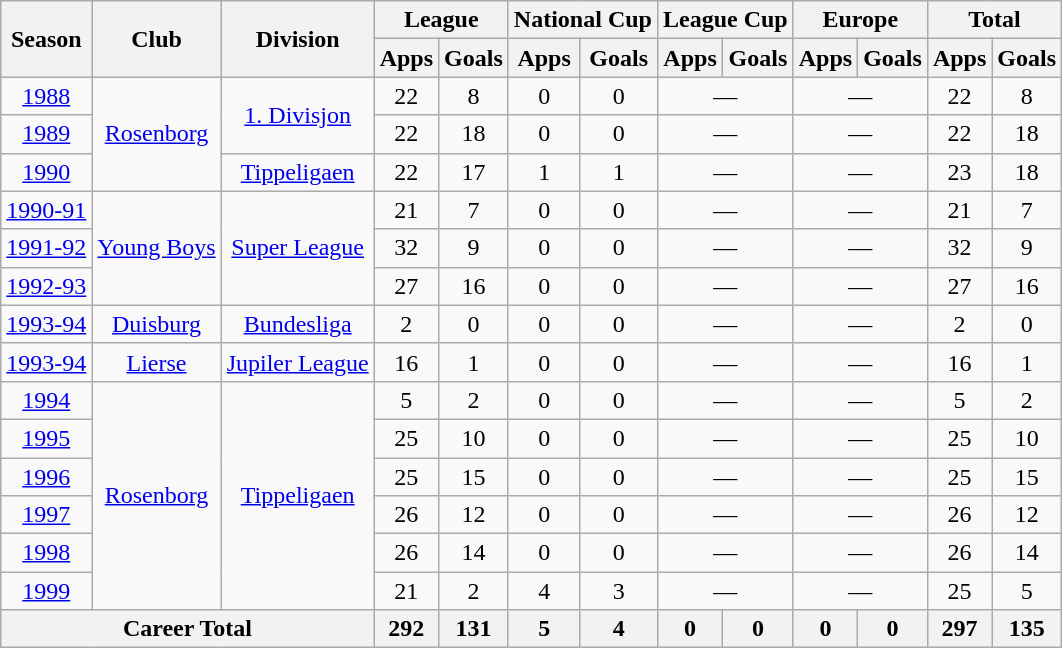<table class="wikitable" style="text-align: center;">
<tr>
<th rowspan="2">Season</th>
<th rowspan="2">Club</th>
<th rowspan="2">Division</th>
<th colspan="2">League</th>
<th colspan="2">National Cup</th>
<th colspan="2">League Cup</th>
<th colspan="2">Europe</th>
<th colspan="2">Total</th>
</tr>
<tr>
<th>Apps</th>
<th>Goals</th>
<th>Apps</th>
<th>Goals</th>
<th>Apps</th>
<th>Goals</th>
<th>Apps</th>
<th>Goals</th>
<th>Apps</th>
<th>Goals</th>
</tr>
<tr>
<td><a href='#'>1988</a></td>
<td rowspan="3" valign="center"><a href='#'>Rosenborg</a></td>
<td rowspan="2" valign="center"><a href='#'>1. Divisjon</a></td>
<td>22</td>
<td>8</td>
<td>0</td>
<td>0</td>
<td colspan="2">—</td>
<td colspan="2">—</td>
<td>22</td>
<td>8</td>
</tr>
<tr>
<td><a href='#'>1989</a></td>
<td>22</td>
<td>18</td>
<td>0</td>
<td>0</td>
<td colspan="2">—</td>
<td colspan="2">—</td>
<td>22</td>
<td>18</td>
</tr>
<tr>
<td><a href='#'>1990</a></td>
<td rowspan="1" valign="center"><a href='#'>Tippeligaen</a></td>
<td>22</td>
<td>17</td>
<td>1</td>
<td>1</td>
<td colspan="2">—</td>
<td colspan="2">—</td>
<td>23</td>
<td>18</td>
</tr>
<tr>
<td><a href='#'>1990-91</a></td>
<td rowspan="3" valign="center"><a href='#'>Young Boys</a></td>
<td rowspan="3" valign="center"><a href='#'>Super League</a></td>
<td>21</td>
<td>7</td>
<td>0</td>
<td>0</td>
<td colspan="2">—</td>
<td colspan="2">—</td>
<td>21</td>
<td>7</td>
</tr>
<tr>
<td><a href='#'>1991-92</a></td>
<td>32</td>
<td>9</td>
<td>0</td>
<td>0</td>
<td colspan="2">—</td>
<td colspan="2">—</td>
<td>32</td>
<td>9</td>
</tr>
<tr>
<td><a href='#'>1992-93</a></td>
<td>27</td>
<td>16</td>
<td>0</td>
<td>0</td>
<td colspan="2">—</td>
<td colspan="2">—</td>
<td>27</td>
<td>16</td>
</tr>
<tr>
<td><a href='#'>1993-94</a></td>
<td rowspan="1" valign="center"><a href='#'>Duisburg</a></td>
<td rowspan="1" valign="center"><a href='#'>Bundesliga</a></td>
<td>2</td>
<td>0</td>
<td>0</td>
<td>0</td>
<td colspan="2">—</td>
<td colspan="2">—</td>
<td>2</td>
<td>0</td>
</tr>
<tr>
<td><a href='#'>1993-94</a></td>
<td rowspan="1" valign="center"><a href='#'>Lierse</a></td>
<td rowspan="1" valign="center"><a href='#'>Jupiler League</a></td>
<td>16</td>
<td>1</td>
<td>0</td>
<td>0</td>
<td colspan="2">—</td>
<td colspan="2">—</td>
<td>16</td>
<td>1</td>
</tr>
<tr>
<td><a href='#'>1994</a></td>
<td rowspan="6" valign="center"><a href='#'>Rosenborg</a></td>
<td rowspan="6" valign="center"><a href='#'>Tippeligaen</a></td>
<td>5</td>
<td>2</td>
<td>0</td>
<td>0</td>
<td colspan="2">—</td>
<td colspan="2">—</td>
<td>5</td>
<td>2</td>
</tr>
<tr>
<td><a href='#'>1995</a></td>
<td>25</td>
<td>10</td>
<td>0</td>
<td>0</td>
<td colspan="2">—</td>
<td colspan="2">—</td>
<td>25</td>
<td>10</td>
</tr>
<tr>
<td><a href='#'>1996</a></td>
<td>25</td>
<td>15</td>
<td>0</td>
<td>0</td>
<td colspan="2">—</td>
<td colspan="2">—</td>
<td>25</td>
<td>15</td>
</tr>
<tr>
<td><a href='#'>1997</a></td>
<td>26</td>
<td>12</td>
<td>0</td>
<td>0</td>
<td colspan="2">—</td>
<td colspan="2">—</td>
<td>26</td>
<td>12</td>
</tr>
<tr>
<td><a href='#'>1998</a></td>
<td>26</td>
<td>14</td>
<td>0</td>
<td>0</td>
<td colspan="2">—</td>
<td colspan="2">—</td>
<td>26</td>
<td>14</td>
</tr>
<tr>
<td><a href='#'>1999</a></td>
<td>21</td>
<td>2</td>
<td>4</td>
<td>3</td>
<td colspan="2">—</td>
<td colspan="2">—</td>
<td>25</td>
<td>5</td>
</tr>
<tr>
<th colspan="3">Career Total</th>
<th>292</th>
<th>131</th>
<th>5</th>
<th>4</th>
<th>0</th>
<th>0</th>
<th>0</th>
<th>0</th>
<th>297</th>
<th>135</th>
</tr>
</table>
